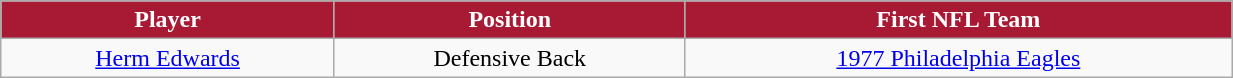<table class="wikitable" width="65%">
<tr>
<th style="background:#A81933;color:#FFFFFF;">Player</th>
<th style="background:#A81933;color:#FFFFFF;">Position</th>
<th style="background:#A81933;color:#FFFFFF;">First NFL Team</th>
</tr>
<tr align="center" bgcolor="">
<td><a href='#'>Herm Edwards</a></td>
<td>Defensive Back</td>
<td><a href='#'>1977 Philadelphia Eagles</a></td>
</tr>
</table>
